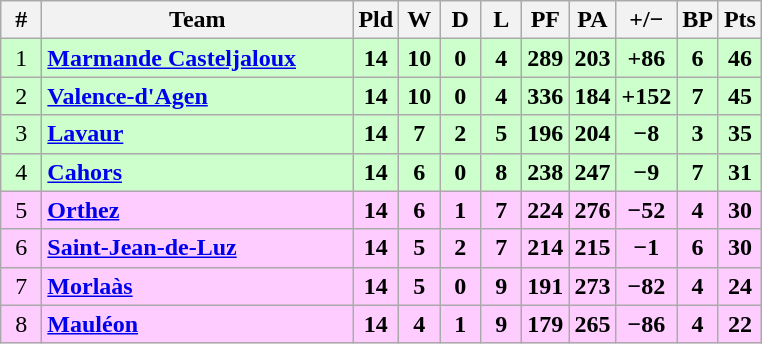<table class="wikitable" style="text-align: center;">
<tr>
<th width="20">#</th>
<th width="200">Team</th>
<th width="20">Pld</th>
<th width="20">W</th>
<th width="20">D</th>
<th width="20">L</th>
<th width="20">PF</th>
<th width="20">PA</th>
<th width="25">+/−</th>
<th width="20">BP</th>
<th width="20">Pts</th>
</tr>
<tr bgcolor=#ccffcc align=center>
<td>1</td>
<td align=left><strong><a href='#'>Marmande Casteljaloux</a></strong></td>
<td><strong>14</strong></td>
<td><strong>10</strong></td>
<td><strong>0</strong></td>
<td><strong>4</strong></td>
<td><strong>289</strong></td>
<td><strong>203</strong></td>
<td><strong>+86</strong></td>
<td><strong>6</strong></td>
<td><strong>46</strong></td>
</tr>
<tr bgcolor=#ccffcc align=center>
<td>2</td>
<td align=left><strong><a href='#'>Valence-d'Agen</a></strong></td>
<td><strong>14</strong></td>
<td><strong>10</strong></td>
<td><strong>0</strong></td>
<td><strong>4</strong></td>
<td><strong>336</strong></td>
<td><strong>184</strong></td>
<td><strong>+152</strong></td>
<td><strong>7</strong></td>
<td><strong>45</strong></td>
</tr>
<tr bgcolor=#ccffcc align=center>
<td>3</td>
<td align=left><strong><a href='#'>Lavaur</a></strong></td>
<td><strong>14</strong></td>
<td><strong>7</strong></td>
<td><strong>2</strong></td>
<td><strong>5</strong></td>
<td><strong>196</strong></td>
<td><strong>204</strong></td>
<td><strong>−8</strong></td>
<td><strong>3</strong></td>
<td><strong>35</strong></td>
</tr>
<tr bgcolor=#ccffcc align=center>
<td>4</td>
<td align=left><strong><a href='#'>Cahors</a></strong></td>
<td><strong>14</strong></td>
<td><strong>6</strong></td>
<td><strong>0</strong></td>
<td><strong>8</strong></td>
<td><strong>238</strong></td>
<td><strong>247</strong></td>
<td><strong>−9</strong></td>
<td><strong>7</strong></td>
<td><strong>31</strong></td>
</tr>
<tr bgcolor=#ffccff align=center>
<td>5</td>
<td align=left><strong><a href='#'>Orthez</a></strong></td>
<td><strong>14</strong></td>
<td><strong>6</strong></td>
<td><strong>1</strong></td>
<td><strong>7</strong></td>
<td><strong>224</strong></td>
<td><strong>276</strong></td>
<td><strong>−52</strong></td>
<td><strong>4</strong></td>
<td><strong>30</strong></td>
</tr>
<tr bgcolor=#ffccff align=center>
<td>6</td>
<td align=left><strong><a href='#'>Saint-Jean-de-Luz</a></strong></td>
<td><strong>14</strong></td>
<td><strong>5</strong></td>
<td><strong>2</strong></td>
<td><strong>7</strong></td>
<td><strong>214</strong></td>
<td><strong>215</strong></td>
<td><strong>−1</strong></td>
<td><strong>6</strong></td>
<td><strong>30</strong></td>
</tr>
<tr bgcolor=#ffccff align=center>
<td>7</td>
<td align=left><strong><a href='#'>Morlaàs</a></strong></td>
<td><strong>14</strong></td>
<td><strong>5</strong></td>
<td><strong>0</strong></td>
<td><strong>9</strong></td>
<td><strong>191</strong></td>
<td><strong>273</strong></td>
<td><strong>−82</strong></td>
<td><strong>4</strong></td>
<td><strong>24</strong></td>
</tr>
<tr bgcolor=#ffccff align=center>
<td>8</td>
<td align=left><strong><a href='#'>Mauléon</a></strong></td>
<td><strong>14</strong></td>
<td><strong>4</strong></td>
<td><strong>1</strong></td>
<td><strong>9</strong></td>
<td><strong>179</strong></td>
<td><strong>265</strong></td>
<td><strong>−86</strong></td>
<td><strong>4</strong></td>
<td><strong>22</strong></td>
</tr>
</table>
